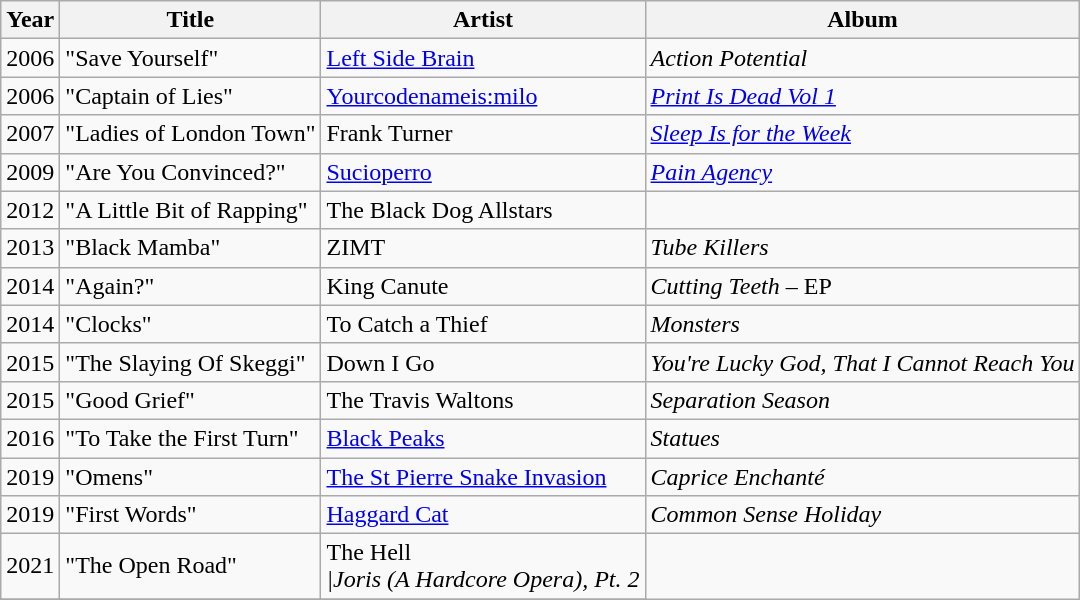<table class="wikitable">
<tr>
<th>Year</th>
<th>Title</th>
<th>Artist</th>
<th>Album</th>
</tr>
<tr>
<td>2006</td>
<td>"Save Yourself"</td>
<td><a href='#'>Left Side Brain</a></td>
<td><em>Action Potential</em></td>
</tr>
<tr>
<td>2006</td>
<td>"Captain of Lies"</td>
<td><a href='#'>Yourcodenameis:milo</a></td>
<td><em><a href='#'>Print Is Dead Vol 1</a></em></td>
</tr>
<tr>
<td>2007</td>
<td>"Ladies of London Town"</td>
<td>Frank Turner</td>
<td><em><a href='#'>Sleep Is for the Week</a></em></td>
</tr>
<tr>
<td>2009</td>
<td>"Are You Convinced?"</td>
<td><a href='#'>Sucioperro</a></td>
<td><em><a href='#'>Pain Agency</a></em></td>
</tr>
<tr>
<td>2012</td>
<td>"A Little Bit of Rapping"</td>
<td>The Black Dog Allstars</td>
<td></td>
</tr>
<tr>
<td>2013</td>
<td>"Black Mamba"</td>
<td>ZIMT</td>
<td><em>Tube Killers</em></td>
</tr>
<tr>
<td>2014</td>
<td>"Again?"</td>
<td>King Canute</td>
<td><em>Cutting Teeth</em> – EP</td>
</tr>
<tr>
<td>2014</td>
<td>"Clocks"</td>
<td>To Catch a Thief</td>
<td><em>Monsters</em></td>
</tr>
<tr>
<td>2015</td>
<td>"The Slaying Of Skeggi"</td>
<td>Down I Go</td>
<td><em>You're Lucky God, That I Cannot Reach You</em></td>
</tr>
<tr>
<td>2015</td>
<td>"Good Grief"</td>
<td>The Travis Waltons</td>
<td><em>Separation Season</em></td>
</tr>
<tr>
<td>2016</td>
<td>"To Take the First Turn"</td>
<td><a href='#'>Black Peaks</a></td>
<td><em>Statues</em></td>
</tr>
<tr>
<td>2019</td>
<td>"Omens"</td>
<td><a href='#'>The St Pierre Snake Invasion</a></td>
<td><em>Caprice Enchanté</em></td>
</tr>
<tr>
<td>2019</td>
<td>"First Words"</td>
<td><a href='#'>Haggard Cat</a></td>
<td><em>Common Sense Holiday</em></td>
</tr>
<tr>
<td>2021</td>
<td>"The Open Road"</td>
<td>The Hell<br><em>|Joris (A Hardcore Opera), Pt. 2</em></td>
</tr>
<tr>
</tr>
</table>
